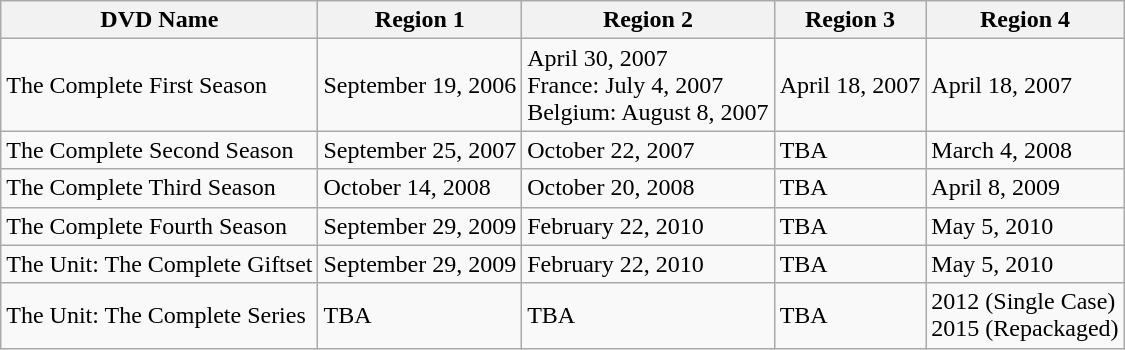<table class="wikitable">
<tr>
<th>DVD Name</th>
<th>Region 1</th>
<th>Region 2</th>
<th>Region 3</th>
<th>Region 4</th>
</tr>
<tr>
<td>The Complete First Season</td>
<td>September 19, 2006</td>
<td>April 30, 2007<br>France: July 4, 2007 <br>
Belgium: August 8, 2007</td>
<td>April 18, 2007</td>
<td>April 18, 2007</td>
</tr>
<tr>
<td>The Complete Second Season</td>
<td>September 25, 2007</td>
<td>October 22, 2007</td>
<td>TBA</td>
<td>March 4, 2008</td>
</tr>
<tr>
<td>The Complete Third Season</td>
<td>October 14, 2008</td>
<td>October 20, 2008</td>
<td>TBA</td>
<td>April 8, 2009</td>
</tr>
<tr>
<td>The Complete Fourth Season</td>
<td>September 29, 2009</td>
<td>February 22, 2010</td>
<td>TBA</td>
<td>May 5, 2010</td>
</tr>
<tr>
<td>The Unit: The Complete Giftset</td>
<td>September 29, 2009</td>
<td>February 22, 2010</td>
<td>TBA</td>
<td>May 5, 2010</td>
</tr>
<tr>
<td>The Unit: The Complete Series</td>
<td>TBA</td>
<td>TBA</td>
<td>TBA</td>
<td>2012 (Single Case)<br>2015 (Repackaged)</td>
</tr>
</table>
